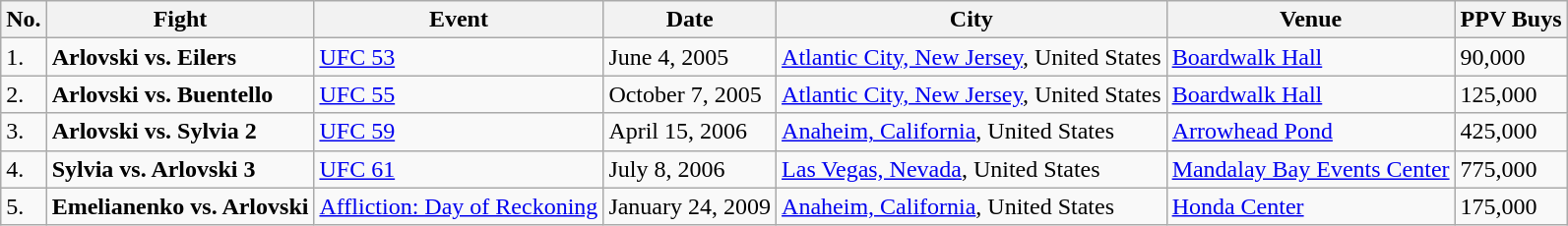<table class="wikitable">
<tr>
<th>No.</th>
<th>Fight</th>
<th>Event</th>
<th>Date</th>
<th>City</th>
<th>Venue</th>
<th>PPV Buys</th>
</tr>
<tr>
<td>1.</td>
<td><strong>Arlovski vs. Eilers</strong></td>
<td><a href='#'>UFC 53</a></td>
<td>June 4, 2005</td>
<td><a href='#'>Atlantic City, New Jersey</a>, United States</td>
<td><a href='#'>Boardwalk Hall</a></td>
<td>90,000</td>
</tr>
<tr>
<td>2.</td>
<td><strong>Arlovski vs. Buentello</strong></td>
<td><a href='#'>UFC 55</a></td>
<td>October 7, 2005</td>
<td><a href='#'>Atlantic City, New Jersey</a>, United States</td>
<td><a href='#'>Boardwalk Hall</a></td>
<td>125,000</td>
</tr>
<tr>
<td>3.</td>
<td><strong>Arlovski vs. Sylvia 2</strong></td>
<td><a href='#'>UFC 59</a></td>
<td>April 15, 2006</td>
<td><a href='#'>Anaheim, California</a>, United States</td>
<td><a href='#'>Arrowhead Pond</a></td>
<td>425,000</td>
</tr>
<tr>
<td>4.</td>
<td><strong>Sylvia vs. Arlovski 3</strong></td>
<td><a href='#'>UFC 61</a></td>
<td>July 8, 2006</td>
<td><a href='#'>Las Vegas, Nevada</a>, United States</td>
<td><a href='#'>Mandalay Bay Events Center</a></td>
<td>775,000</td>
</tr>
<tr>
<td>5.</td>
<td><strong>Emelianenko vs. Arlovski</strong></td>
<td><a href='#'>Affliction: Day of Reckoning</a></td>
<td>January 24, 2009</td>
<td><a href='#'>Anaheim, California</a>, United States</td>
<td><a href='#'>Honda Center</a></td>
<td>175,000</td>
</tr>
</table>
